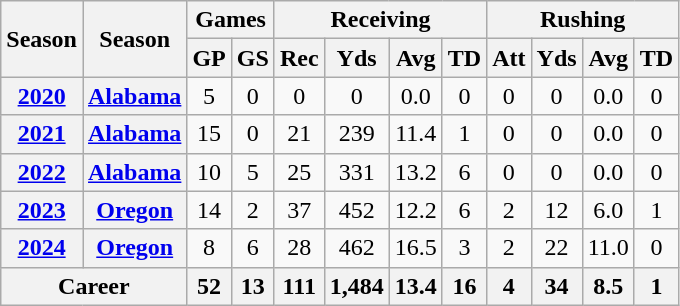<table class="wikitable" style="text-align:center;">
<tr>
<th rowspan="2">Season</th>
<th rowspan="2">Season</th>
<th colspan="2">Games</th>
<th colspan="4">Receiving</th>
<th colspan="4">Rushing</th>
</tr>
<tr>
<th>GP</th>
<th>GS</th>
<th>Rec</th>
<th>Yds</th>
<th>Avg</th>
<th>TD</th>
<th>Att</th>
<th>Yds</th>
<th>Avg</th>
<th>TD</th>
</tr>
<tr>
<th><a href='#'>2020</a></th>
<th><a href='#'>Alabama</a></th>
<td>5</td>
<td>0</td>
<td>0</td>
<td>0</td>
<td>0.0</td>
<td>0</td>
<td>0</td>
<td>0</td>
<td>0.0</td>
<td>0</td>
</tr>
<tr>
<th><a href='#'>2021</a></th>
<th><a href='#'>Alabama</a></th>
<td>15</td>
<td>0</td>
<td>21</td>
<td>239</td>
<td>11.4</td>
<td>1</td>
<td>0</td>
<td>0</td>
<td>0.0</td>
<td>0</td>
</tr>
<tr>
<th><a href='#'>2022</a></th>
<th><a href='#'>Alabama</a></th>
<td>10</td>
<td>5</td>
<td>25</td>
<td>331</td>
<td>13.2</td>
<td>6</td>
<td>0</td>
<td>0</td>
<td>0.0</td>
<td>0</td>
</tr>
<tr>
<th><a href='#'>2023</a></th>
<th><a href='#'>Oregon</a></th>
<td>14</td>
<td>2</td>
<td>37</td>
<td>452</td>
<td>12.2</td>
<td>6</td>
<td>2</td>
<td>12</td>
<td>6.0</td>
<td>1</td>
</tr>
<tr>
<th><a href='#'>2024</a></th>
<th><a href='#'>Oregon</a></th>
<td>8</td>
<td>6</td>
<td>28</td>
<td>462</td>
<td>16.5</td>
<td>3</td>
<td>2</td>
<td>22</td>
<td>11.0</td>
<td>0</td>
</tr>
<tr>
<th colspan="2">Career</th>
<th>52</th>
<th>13</th>
<th>111</th>
<th>1,484</th>
<th>13.4</th>
<th>16</th>
<th>4</th>
<th>34</th>
<th>8.5</th>
<th>1</th>
</tr>
</table>
